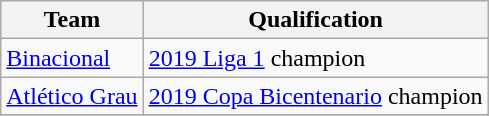<table class="wikitable">
<tr>
<th>Team</th>
<th>Qualification</th>
</tr>
<tr>
<td><a href='#'>Binacional</a></td>
<td><a href='#'>2019 Liga 1</a> champion</td>
</tr>
<tr>
<td><a href='#'>Atlético Grau</a></td>
<td><a href='#'>2019 Copa Bicentenario</a> champion</td>
</tr>
<tr>
</tr>
</table>
